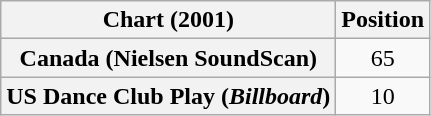<table class="wikitable plainrowheaders" style="text-align:center">
<tr>
<th scope="col">Chart (2001)</th>
<th scope="col">Position</th>
</tr>
<tr>
<th scope="row">Canada (Nielsen SoundScan)</th>
<td>65</td>
</tr>
<tr>
<th scope="row">US Dance Club Play (<em>Billboard</em>)</th>
<td>10</td>
</tr>
</table>
